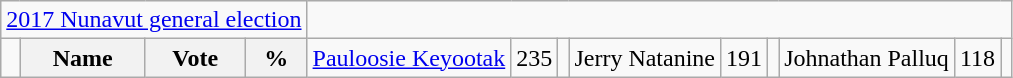<table class="wikitable">
<tr>
<td colspan=4 align=center><a href='#'>2017 Nunavut general election</a></td>
</tr>
<tr>
<td></td>
<th><strong>Name </strong></th>
<th><strong>Vote</strong></th>
<th><strong>%</strong><br></th>
<td><a href='#'>Pauloosie Keyootak</a></td>
<td>235</td>
<td><br></td>
<td>Jerry Natanine</td>
<td>191</td>
<td><br></td>
<td>Johnathan Palluq</td>
<td>118</td>
<td></td>
</tr>
</table>
